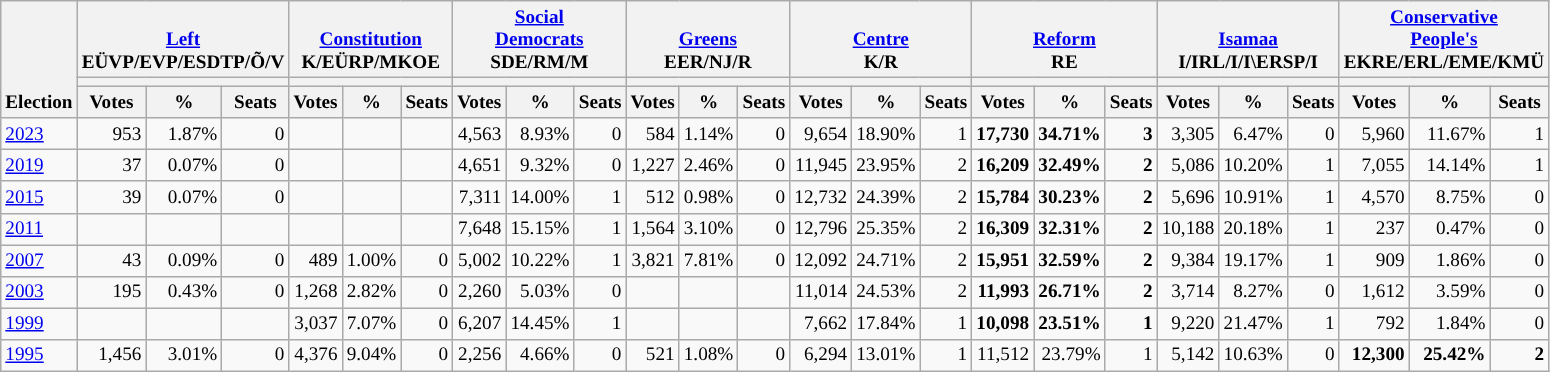<table class="wikitable" border="1" style="font-size:80%; text-align:right;">
<tr>
<th style="text-align:left;" valign=bottom rowspan=3>Election</th>
<th valign=bottom colspan=3><a href='#'>Left</a><br>EÜVP/EVP/ESDTP/Õ/V</th>
<th valign=bottom colspan=3><a href='#'>Constitution</a><br>K/EÜRP/MKOE</th>
<th valign=bottom colspan=3><a href='#'>Social<br>Democrats</a><br>SDE/RM/M</th>
<th valign=bottom colspan=3><a href='#'>Greens</a><br>EER/NJ/R</th>
<th valign=bottom colspan=3><a href='#'>Centre</a><br>K/R</th>
<th valign=bottom colspan=3><a href='#'>Reform</a><br>RE</th>
<th valign=bottom colspan=3><a href='#'>Isamaa</a><br>I/IRL/I/I\ERSP/I</th>
<th valign=bottom colspan=3><a href='#'>Conservative<br>People's</a><br>EKRE/ERL/EME/KMÜ</th>
</tr>
<tr>
<th colspan=3 style="background:"></th>
<th colspan=3 style="background:"></th>
<th colspan=3 style="background:"></th>
<th colspan=3 style="background:"></th>
<th colspan=3 style="background:"></th>
<th colspan=3 style="background:"></th>
<th colspan=3 style="background:"></th>
<th colspan=3 style="background:"></th>
</tr>
<tr>
<th>Votes</th>
<th>%</th>
<th>Seats</th>
<th>Votes</th>
<th>%</th>
<th>Seats</th>
<th>Votes</th>
<th>%</th>
<th>Seats</th>
<th>Votes</th>
<th>%</th>
<th>Seats</th>
<th>Votes</th>
<th>%</th>
<th>Seats</th>
<th>Votes</th>
<th>%</th>
<th>Seats</th>
<th>Votes</th>
<th>%</th>
<th>Seats</th>
<th>Votes</th>
<th>%</th>
<th>Seats</th>
</tr>
<tr>
<td align=left><a href='#'>2023</a></td>
<td>953</td>
<td>1.87%</td>
<td>0</td>
<td></td>
<td></td>
<td></td>
<td>4,563</td>
<td>8.93%</td>
<td>0</td>
<td>584</td>
<td>1.14%</td>
<td>0</td>
<td>9,654</td>
<td>18.90%</td>
<td>1</td>
<td><strong>17,730</strong></td>
<td><strong>34.71%</strong></td>
<td><strong>3</strong></td>
<td>3,305</td>
<td>6.47%</td>
<td>0</td>
<td>5,960</td>
<td>11.67%</td>
<td>1</td>
</tr>
<tr>
<td align=left><a href='#'>2019</a></td>
<td>37</td>
<td>0.07%</td>
<td>0</td>
<td></td>
<td></td>
<td></td>
<td>4,651</td>
<td>9.32%</td>
<td>0</td>
<td>1,227</td>
<td>2.46%</td>
<td>0</td>
<td>11,945</td>
<td>23.95%</td>
<td>2</td>
<td><strong>16,209</strong></td>
<td><strong>32.49%</strong></td>
<td><strong>2</strong></td>
<td>5,086</td>
<td>10.20%</td>
<td>1</td>
<td>7,055</td>
<td>14.14%</td>
<td>1</td>
</tr>
<tr>
<td align=left><a href='#'>2015</a></td>
<td>39</td>
<td>0.07%</td>
<td>0</td>
<td></td>
<td></td>
<td></td>
<td>7,311</td>
<td>14.00%</td>
<td>1</td>
<td>512</td>
<td>0.98%</td>
<td>0</td>
<td>12,732</td>
<td>24.39%</td>
<td>2</td>
<td><strong>15,784</strong></td>
<td><strong>30.23%</strong></td>
<td><strong>2</strong></td>
<td>5,696</td>
<td>10.91%</td>
<td>1</td>
<td>4,570</td>
<td>8.75%</td>
<td>0</td>
</tr>
<tr>
<td align=left><a href='#'>2011</a></td>
<td></td>
<td></td>
<td></td>
<td></td>
<td></td>
<td></td>
<td>7,648</td>
<td>15.15%</td>
<td>1</td>
<td>1,564</td>
<td>3.10%</td>
<td>0</td>
<td>12,796</td>
<td>25.35%</td>
<td>2</td>
<td><strong>16,309</strong></td>
<td><strong>32.31%</strong></td>
<td><strong>2</strong></td>
<td>10,188</td>
<td>20.18%</td>
<td>1</td>
<td>237</td>
<td>0.47%</td>
<td>0</td>
</tr>
<tr>
<td align=left><a href='#'>2007</a></td>
<td>43</td>
<td>0.09%</td>
<td>0</td>
<td>489</td>
<td>1.00%</td>
<td>0</td>
<td>5,002</td>
<td>10.22%</td>
<td>1</td>
<td>3,821</td>
<td>7.81%</td>
<td>0</td>
<td>12,092</td>
<td>24.71%</td>
<td>2</td>
<td><strong>15,951</strong></td>
<td><strong>32.59%</strong></td>
<td><strong>2</strong></td>
<td>9,384</td>
<td>19.17%</td>
<td>1</td>
<td>909</td>
<td>1.86%</td>
<td>0</td>
</tr>
<tr>
<td align=left><a href='#'>2003</a></td>
<td>195</td>
<td>0.43%</td>
<td>0</td>
<td>1,268</td>
<td>2.82%</td>
<td>0</td>
<td>2,260</td>
<td>5.03%</td>
<td>0</td>
<td></td>
<td></td>
<td></td>
<td>11,014</td>
<td>24.53%</td>
<td>2</td>
<td><strong>11,993</strong></td>
<td><strong>26.71%</strong></td>
<td><strong>2</strong></td>
<td>3,714</td>
<td>8.27%</td>
<td>0</td>
<td>1,612</td>
<td>3.59%</td>
<td>0</td>
</tr>
<tr>
<td align=left><a href='#'>1999</a></td>
<td></td>
<td></td>
<td></td>
<td>3,037</td>
<td>7.07%</td>
<td>0</td>
<td>6,207</td>
<td>14.45%</td>
<td>1</td>
<td></td>
<td></td>
<td></td>
<td>7,662</td>
<td>17.84%</td>
<td>1</td>
<td><strong>10,098</strong></td>
<td><strong>23.51%</strong></td>
<td><strong>1</strong></td>
<td>9,220</td>
<td>21.47%</td>
<td>1</td>
<td>792</td>
<td>1.84%</td>
<td>0</td>
</tr>
<tr>
<td align=left><a href='#'>1995</a></td>
<td>1,456</td>
<td>3.01%</td>
<td>0</td>
<td>4,376</td>
<td>9.04%</td>
<td>0</td>
<td>2,256</td>
<td>4.66%</td>
<td>0</td>
<td>521</td>
<td>1.08%</td>
<td>0</td>
<td>6,294</td>
<td>13.01%</td>
<td>1</td>
<td>11,512</td>
<td>23.79%</td>
<td>1</td>
<td>5,142</td>
<td>10.63%</td>
<td>0</td>
<td><strong>12,300</strong></td>
<td><strong>25.42%</strong></td>
<td><strong>2</strong></td>
</tr>
</table>
